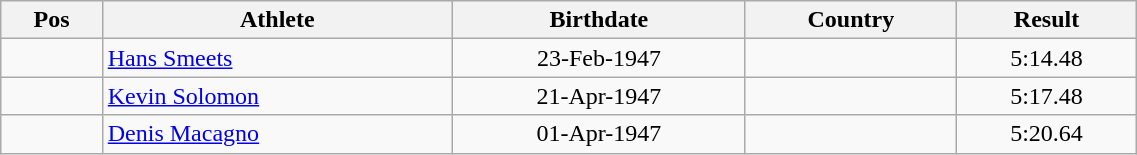<table class="wikitable"  style="text-align:center; width:60%;">
<tr>
<th>Pos</th>
<th>Athlete</th>
<th>Birthdate</th>
<th>Country</th>
<th>Result</th>
</tr>
<tr>
<td align=center></td>
<td align=left><a href='#'>Hans Smeets</a></td>
<td>23-Feb-1947</td>
<td align=left></td>
<td>5:14.48</td>
</tr>
<tr>
<td align=center></td>
<td align=left><a href='#'>Kevin Solomon</a></td>
<td>21-Apr-1947</td>
<td align=left></td>
<td>5:17.48</td>
</tr>
<tr>
<td align=center></td>
<td align=left><a href='#'>Denis Macagno</a></td>
<td>01-Apr-1947</td>
<td align=left></td>
<td>5:20.64</td>
</tr>
</table>
